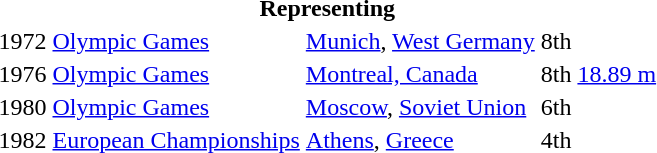<table>
<tr>
<th colspan="5">Representing </th>
</tr>
<tr>
<td>1972</td>
<td><a href='#'>Olympic Games</a></td>
<td><a href='#'>Munich</a>, <a href='#'>West Germany</a></td>
<td>8th</td>
<td></td>
</tr>
<tr>
<td>1976</td>
<td><a href='#'>Olympic Games</a></td>
<td><a href='#'>Montreal, Canada</a></td>
<td>8th</td>
<td><a href='#'>18.89 m</a></td>
</tr>
<tr>
<td>1980</td>
<td><a href='#'>Olympic Games</a></td>
<td><a href='#'>Moscow</a>, <a href='#'>Soviet Union</a></td>
<td>6th</td>
<td></td>
</tr>
<tr>
<td>1982</td>
<td><a href='#'>European Championships</a></td>
<td><a href='#'>Athens</a>, <a href='#'>Greece</a></td>
<td>4th</td>
<td></td>
</tr>
</table>
